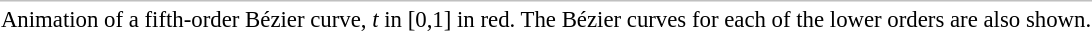<table style="margin:1em auto; text-align:center; float:none; clear:both; font-size:95%; vertical-align:top;">
<tr>
<td style="border-bottom: 1px solid silver"></td>
</tr>
<tr>
<td>Animation of a fifth-order Bézier curve, <em>t</em> in [0,1] in red. The Bézier curves for each of the lower orders are also shown.</td>
</tr>
</table>
